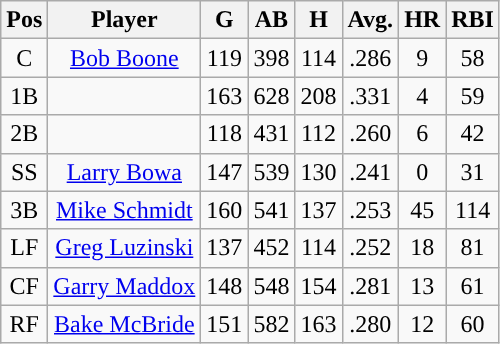<table class="wikitable sortable">
<tr>
<th>Pos</th>
<th>Player</th>
<th>G</th>
<th>AB</th>
<th>H</th>
<th>Avg.</th>
<th>HR</th>
<th>RBI</th>
</tr>
<tr align="center">
<td>C</td>
<td><a href='#'>Bob Boone</a></td>
<td>119</td>
<td>398</td>
<td>114</td>
<td>.286</td>
<td>9</td>
<td>58</td>
</tr>
<tr align="center">
<td>1B</td>
<td></td>
<td>163</td>
<td>628</td>
<td>208</td>
<td>.331</td>
<td>4</td>
<td>59</td>
</tr>
<tr align="center">
<td>2B</td>
<td></td>
<td>118</td>
<td>431</td>
<td>112</td>
<td>.260</td>
<td>6</td>
<td>42</td>
</tr>
<tr align="center">
<td>SS</td>
<td><a href='#'>Larry Bowa</a></td>
<td>147</td>
<td>539</td>
<td>130</td>
<td>.241</td>
<td>0</td>
<td>31</td>
</tr>
<tr align="center">
<td>3B</td>
<td><a href='#'>Mike Schmidt</a></td>
<td>160</td>
<td>541</td>
<td>137</td>
<td>.253</td>
<td>45</td>
<td>114</td>
</tr>
<tr align="center">
<td>LF</td>
<td><a href='#'>Greg Luzinski</a></td>
<td>137</td>
<td>452</td>
<td>114</td>
<td>.252</td>
<td>18</td>
<td>81</td>
</tr>
<tr align="center">
<td>CF</td>
<td><a href='#'>Garry Maddox</a></td>
<td>148</td>
<td>548</td>
<td>154</td>
<td>.281</td>
<td>13</td>
<td>61</td>
</tr>
<tr align="center">
<td>RF</td>
<td><a href='#'>Bake McBride</a></td>
<td>151</td>
<td>582</td>
<td>163</td>
<td>.280</td>
<td>12</td>
<td>60</td>
</tr>
</table>
